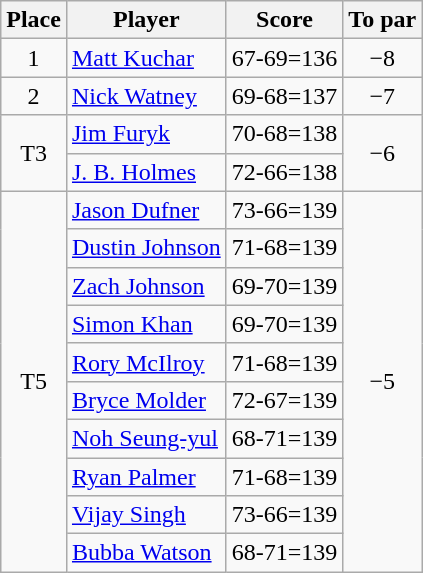<table class="wikitable">
<tr>
<th>Place</th>
<th>Player</th>
<th>Score</th>
<th>To par</th>
</tr>
<tr>
<td align=center>1</td>
<td> <a href='#'>Matt Kuchar</a></td>
<td align=center>67-69=136</td>
<td align=center>−8</td>
</tr>
<tr>
<td align=center>2</td>
<td> <a href='#'>Nick Watney</a></td>
<td align=center>69-68=137</td>
<td align=center>−7</td>
</tr>
<tr>
<td rowspan="2" align=center>T3</td>
<td> <a href='#'>Jim Furyk</a></td>
<td align=center>70-68=138</td>
<td rowspan="2" align=center>−6</td>
</tr>
<tr>
<td> <a href='#'>J. B. Holmes</a></td>
<td align=center>72-66=138</td>
</tr>
<tr>
<td rowspan="10" align=center>T5</td>
<td> <a href='#'>Jason Dufner</a></td>
<td align=center>73-66=139</td>
<td rowspan="10" align=center>−5</td>
</tr>
<tr>
<td> <a href='#'>Dustin Johnson</a></td>
<td align=center>71-68=139</td>
</tr>
<tr>
<td> <a href='#'>Zach Johnson</a></td>
<td align=center>69-70=139</td>
</tr>
<tr>
<td> <a href='#'>Simon Khan</a></td>
<td align=center>69-70=139</td>
</tr>
<tr>
<td> <a href='#'>Rory McIlroy</a></td>
<td align=center>71-68=139</td>
</tr>
<tr>
<td> <a href='#'>Bryce Molder</a></td>
<td align=center>72-67=139</td>
</tr>
<tr>
<td> <a href='#'>Noh Seung-yul</a></td>
<td align=center>68-71=139</td>
</tr>
<tr>
<td> <a href='#'>Ryan Palmer</a></td>
<td align=center>71-68=139</td>
</tr>
<tr>
<td> <a href='#'>Vijay Singh</a></td>
<td align=center>73-66=139</td>
</tr>
<tr>
<td> <a href='#'>Bubba Watson</a></td>
<td align=center>68-71=139</td>
</tr>
</table>
